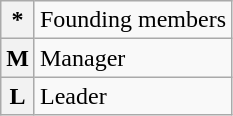<table class="wikitable">
<tr>
<th>*</th>
<td>Founding members</td>
</tr>
<tr>
<th><strong>M</strong></th>
<td>Manager</td>
</tr>
<tr>
<th>L</th>
<td>Leader</td>
</tr>
</table>
